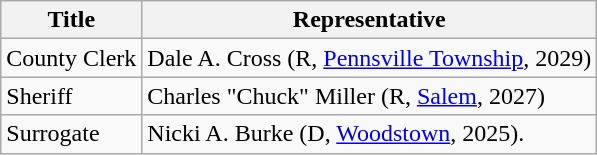<table class="wikitable sortable">
<tr>
<th>Title</th>
<th>Representative</th>
</tr>
<tr>
<td>County Clerk</td>
<td>Dale A. Cross (R, <a href='#'>Pennsville Township</a>, 2029)</td>
</tr>
<tr>
<td>Sheriff</td>
<td>Charles "Chuck" Miller (R, <a href='#'>Salem</a>, 2027)</td>
</tr>
<tr>
<td>Surrogate</td>
<td>Nicki A. Burke (D, <a href='#'>Woodstown</a>, 2025).</td>
</tr>
</table>
